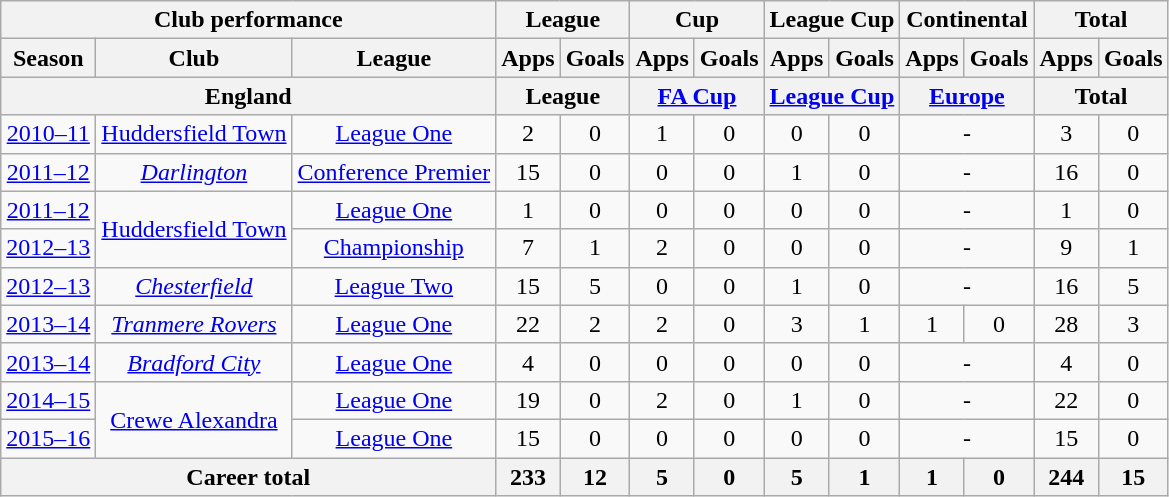<table class="wikitable" style="text-align:center">
<tr>
<th colspan=3>Club performance</th>
<th colspan=2>League</th>
<th colspan=2>Cup</th>
<th colspan=2>League Cup</th>
<th colspan=2>Continental</th>
<th colspan=2>Total</th>
</tr>
<tr>
<th>Season</th>
<th>Club</th>
<th>League</th>
<th>Apps</th>
<th>Goals</th>
<th>Apps</th>
<th>Goals</th>
<th>Apps</th>
<th>Goals</th>
<th>Apps</th>
<th>Goals</th>
<th>Apps</th>
<th>Goals</th>
</tr>
<tr>
<th colspan=3>England</th>
<th colspan=2>League</th>
<th colspan=2><a href='#'>FA Cup</a></th>
<th colspan=2><a href='#'>League Cup</a></th>
<th colspan=2><a href='#'>Europe</a></th>
<th colspan=2>Total</th>
</tr>
<tr>
<td><a href='#'>2010–11</a></td>
<td><a href='#'>Huddersfield Town</a></td>
<td><a href='#'>League One</a></td>
<td>2</td>
<td>0</td>
<td>1</td>
<td>0</td>
<td>0</td>
<td>0</td>
<td colspan="2">-</td>
<td>3</td>
<td>0</td>
</tr>
<tr>
<td><a href='#'>2011–12</a></td>
<td><em><a href='#'>Darlington</a></em></td>
<td><a href='#'>Conference Premier</a></td>
<td>15</td>
<td>0</td>
<td>0</td>
<td>0</td>
<td>1</td>
<td>0</td>
<td colspan="2">-</td>
<td>16</td>
<td>0</td>
</tr>
<tr>
<td><a href='#'>2011–12</a></td>
<td rowspan="2"><a href='#'>Huddersfield Town</a></td>
<td><a href='#'>League One</a></td>
<td>1</td>
<td>0</td>
<td>0</td>
<td>0</td>
<td>0</td>
<td>0</td>
<td colspan="2">-</td>
<td>1</td>
<td>0</td>
</tr>
<tr>
<td><a href='#'>2012–13</a></td>
<td><a href='#'>Championship</a></td>
<td>7</td>
<td>1</td>
<td>2</td>
<td>0</td>
<td>0</td>
<td>0</td>
<td colspan="2">-</td>
<td>9</td>
<td>1</td>
</tr>
<tr>
<td><a href='#'>2012–13</a></td>
<td><em><a href='#'>Chesterfield</a></em></td>
<td><a href='#'>League Two</a></td>
<td>15</td>
<td>5</td>
<td>0</td>
<td>0</td>
<td>1</td>
<td>0</td>
<td colspan="2">-</td>
<td>16</td>
<td>5</td>
</tr>
<tr>
<td><a href='#'>2013–14</a></td>
<td><em><a href='#'>Tranmere Rovers</a></em></td>
<td><a href='#'>League One</a></td>
<td>22</td>
<td>2</td>
<td>2</td>
<td>0</td>
<td>3</td>
<td>1</td>
<td>1</td>
<td>0</td>
<td>28</td>
<td>3</td>
</tr>
<tr>
<td><a href='#'>2013–14</a></td>
<td><em><a href='#'>Bradford City</a></em></td>
<td><a href='#'>League One</a></td>
<td>4</td>
<td>0</td>
<td>0</td>
<td>0</td>
<td>0</td>
<td>0</td>
<td colspan="2">-</td>
<td>4</td>
<td>0</td>
</tr>
<tr>
<td><a href='#'>2014–15</a></td>
<td rowspan="2"><a href='#'>Crewe Alexandra</a></td>
<td><a href='#'>League One</a></td>
<td>19</td>
<td>0</td>
<td>2</td>
<td>0</td>
<td>1</td>
<td>0</td>
<td colspan="2">-</td>
<td>22</td>
<td>0</td>
</tr>
<tr>
<td><a href='#'>2015–16</a></td>
<td><a href='#'>League One</a></td>
<td>15</td>
<td>0</td>
<td>0</td>
<td>0</td>
<td>0</td>
<td>0</td>
<td colspan="2">-</td>
<td>15</td>
<td>0</td>
</tr>
<tr 2017 -  ||| >
<th colspan=3>Career total</th>
<th>233</th>
<th>12</th>
<th>5</th>
<th>0</th>
<th>5</th>
<th>1</th>
<th>1</th>
<th>0</th>
<th>244</th>
<th>15</th>
</tr>
</table>
